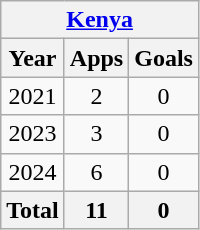<table class="wikitable" style="text-align:center">
<tr>
<th colspan=3><a href='#'>Kenya</a></th>
</tr>
<tr>
<th>Year</th>
<th>Apps</th>
<th>Goals</th>
</tr>
<tr>
<td>2021</td>
<td>2</td>
<td>0</td>
</tr>
<tr>
<td>2023</td>
<td>3</td>
<td>0</td>
</tr>
<tr>
<td>2024</td>
<td>6</td>
<td>0</td>
</tr>
<tr>
<th>Total</th>
<th>11</th>
<th>0</th>
</tr>
</table>
